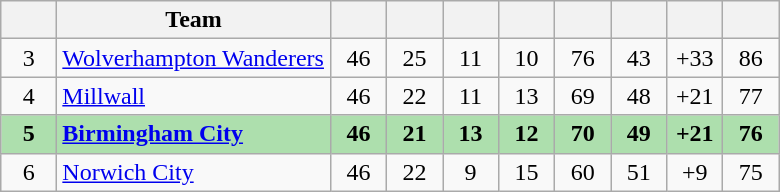<table class="wikitable" style="text-align:center">
<tr>
<th width="30"></th>
<th width="175">Team</th>
<th width="30"></th>
<th width="30"></th>
<th width="30"></th>
<th width="30"></th>
<th width="30"></th>
<th width="30"></th>
<th width="30"></th>
<th width="30"></th>
</tr>
<tr>
<td>3</td>
<td align=left><a href='#'>Wolverhampton Wanderers</a></td>
<td>46</td>
<td>25</td>
<td>11</td>
<td>10</td>
<td>76</td>
<td>43</td>
<td>+33</td>
<td>86</td>
</tr>
<tr>
<td>4</td>
<td align=left><a href='#'>Millwall</a></td>
<td>46</td>
<td>22</td>
<td>11</td>
<td>13</td>
<td>69</td>
<td>48</td>
<td>+21</td>
<td>77</td>
</tr>
<tr bgcolor=#ADDFAD>
<td><strong>5</strong></td>
<td align=left><strong><a href='#'>Birmingham City</a></strong></td>
<td><strong>46</strong></td>
<td><strong>21</strong></td>
<td><strong>13</strong></td>
<td><strong>12</strong></td>
<td><strong>70</strong></td>
<td><strong>49</strong></td>
<td><strong>+21</strong></td>
<td><strong>76</strong></td>
</tr>
<tr>
<td>6</td>
<td align=left><a href='#'>Norwich City</a></td>
<td>46</td>
<td>22</td>
<td>9</td>
<td>15</td>
<td>60</td>
<td>51</td>
<td>+9</td>
<td>75</td>
</tr>
</table>
